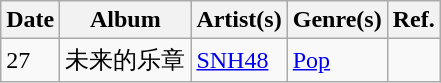<table class="wikitable">
<tr>
<th>Date</th>
<th>Album</th>
<th>Artist(s)</th>
<th>Genre(s)</th>
<th>Ref.</th>
</tr>
<tr>
<td>27</td>
<td>未来的乐章</td>
<td><a href='#'>SNH48</a></td>
<td><a href='#'>Pop</a></td>
<td></td>
</tr>
</table>
